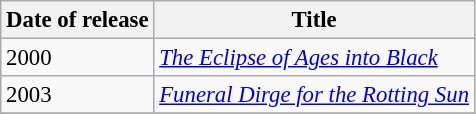<table class="wikitable" style="font-size: 95%;">
<tr>
<th>Date of release</th>
<th>Title</th>
</tr>
<tr>
<td>2000</td>
<td><em><a href='#'>The Eclipse of Ages into Black</a></em></td>
</tr>
<tr>
<td>2003</td>
<td><em><a href='#'>Funeral Dirge for the Rotting Sun</a></em></td>
</tr>
<tr>
</tr>
</table>
